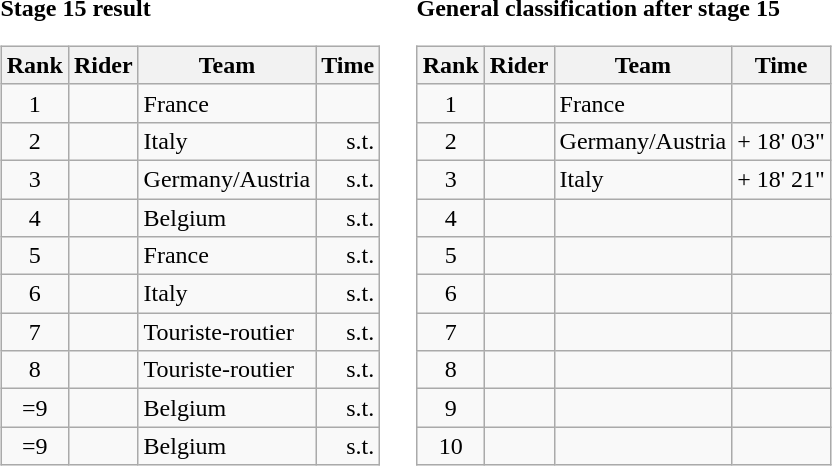<table>
<tr>
<td><strong>Stage 15 result</strong><br><table class="wikitable">
<tr>
<th scope="col">Rank</th>
<th scope="col">Rider</th>
<th scope="col">Team</th>
<th scope="col">Time</th>
</tr>
<tr>
<td style="text-align:center;">1</td>
<td></td>
<td>France</td>
<td style="text-align:right;"></td>
</tr>
<tr>
<td style="text-align:center;">2</td>
<td></td>
<td>Italy</td>
<td style="text-align:right;">s.t.</td>
</tr>
<tr>
<td style="text-align:center;">3</td>
<td></td>
<td>Germany/Austria</td>
<td style="text-align:right;">s.t.</td>
</tr>
<tr>
<td style="text-align:center;">4</td>
<td></td>
<td>Belgium</td>
<td style="text-align:right;">s.t.</td>
</tr>
<tr>
<td style="text-align:center;">5</td>
<td></td>
<td>France</td>
<td style="text-align:right;">s.t.</td>
</tr>
<tr>
<td style="text-align:center;">6</td>
<td></td>
<td>Italy</td>
<td style="text-align:right;">s.t.</td>
</tr>
<tr>
<td style="text-align:center;">7</td>
<td></td>
<td>Touriste-routier</td>
<td style="text-align:right;">s.t.</td>
</tr>
<tr>
<td style="text-align:center;">8</td>
<td></td>
<td>Touriste-routier</td>
<td style="text-align:right;">s.t.</td>
</tr>
<tr>
<td style="text-align:center;">=9</td>
<td></td>
<td>Belgium</td>
<td style="text-align:right;">s.t.</td>
</tr>
<tr>
<td style="text-align:center;">=9</td>
<td></td>
<td>Belgium</td>
<td style="text-align:right;">s.t.</td>
</tr>
</table>
</td>
<td></td>
<td><strong>General classification after stage 15</strong><br><table class="wikitable">
<tr>
<th scope="col">Rank</th>
<th scope="col">Rider</th>
<th scope="col">Team</th>
<th scope="col">Time</th>
</tr>
<tr>
<td style="text-align:center;">1</td>
<td></td>
<td>France</td>
<td style="text-align:right;"></td>
</tr>
<tr>
<td style="text-align:center;">2</td>
<td></td>
<td>Germany/Austria</td>
<td style="text-align:right;">+ 18' 03"</td>
</tr>
<tr>
<td style="text-align:center;">3</td>
<td></td>
<td>Italy</td>
<td style="text-align:right;">+ 18' 21"</td>
</tr>
<tr>
<td style="text-align:center;">4</td>
<td></td>
<td></td>
<td></td>
</tr>
<tr>
<td style="text-align:center;">5</td>
<td></td>
<td></td>
<td></td>
</tr>
<tr>
<td style="text-align:center;">6</td>
<td></td>
<td></td>
<td></td>
</tr>
<tr>
<td style="text-align:center;">7</td>
<td></td>
<td></td>
<td></td>
</tr>
<tr>
<td style="text-align:center;">8</td>
<td></td>
<td></td>
<td></td>
</tr>
<tr>
<td style="text-align:center;">9</td>
<td></td>
<td></td>
<td></td>
</tr>
<tr>
<td style="text-align:center;">10</td>
<td></td>
<td></td>
<td></td>
</tr>
</table>
</td>
</tr>
</table>
